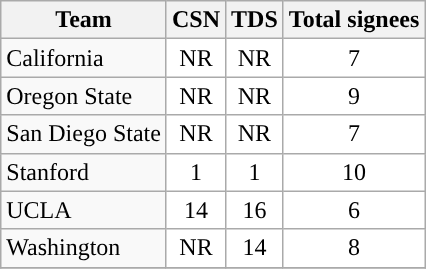<table class="wikitable sortable">
<tr>
<th>Team</th>
<th>CSN</th>
<th>TDS</th>
<th>Total signees</th>
</tr>
<tr>
<td>California</td>
<td style="text-align:center; background:white">NR</td>
<td style="text-align:center; background:white">NR</td>
<td style="text-align:center; background:white">7</td>
</tr>
<tr>
<td>Oregon State</td>
<td style="text-align:center; background:white">NR</td>
<td style="text-align:center; background:white">NR</td>
<td style="text-align:center; background:white">9</td>
</tr>
<tr>
<td>San Diego State</td>
<td style="text-align:center; background:white">NR</td>
<td style="text-align:center; background:white">NR</td>
<td style="text-align:center; background:white">7</td>
</tr>
<tr>
<td>Stanford</td>
<td style="text-align:center; background:white">1</td>
<td style="text-align:center; background:white">1</td>
<td style="text-align:center; background:white">10</td>
</tr>
<tr>
<td>UCLA</td>
<td style="text-align:center; background:white">14</td>
<td style="text-align:center; background:white">16</td>
<td style="text-align:center; background:white">6</td>
</tr>
<tr>
<td>Washington</td>
<td style="text-align:center; background:white">NR</td>
<td style="text-align:center; background:white">14</td>
<td style="text-align:center; background:white">8</td>
</tr>
<tr>
</tr>
</table>
